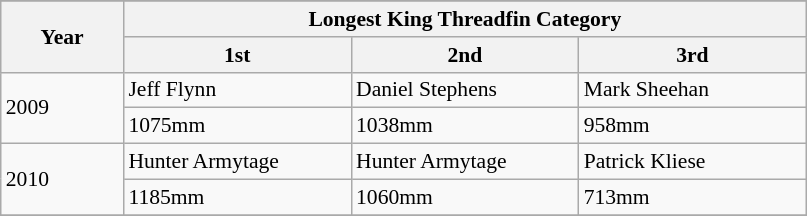<table class="wikitable" align=center style="font-size:90%;">
<tr>
</tr>
<tr bgcolor="#efefef">
<th rowspan=2 width=75px>Year</th>
<th colspan=3 width=435px>Longest King Threadfin Category</th>
</tr>
<tr>
<th width=145px>1st</th>
<th width=145px>2nd</th>
<th width=145px>3rd</th>
</tr>
<tr>
<td rowspan="2">2009</td>
<td>Jeff Flynn</td>
<td>Daniel Stephens</td>
<td>Mark Sheehan</td>
</tr>
<tr>
<td>1075mm</td>
<td>1038mm</td>
<td>958mm</td>
</tr>
<tr>
<td rowspan="2">2010</td>
<td>Hunter Armytage</td>
<td>Hunter Armytage</td>
<td>Patrick Kliese</td>
</tr>
<tr>
<td>1185mm</td>
<td>1060mm</td>
<td>713mm</td>
</tr>
<tr>
</tr>
</table>
